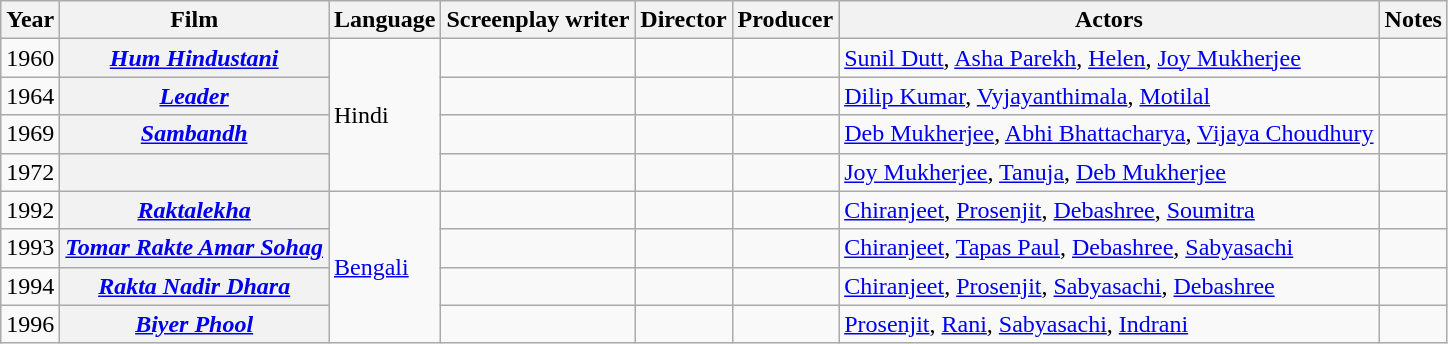<table class="wikitable">
<tr>
<th>Year</th>
<th>Film</th>
<th>Language</th>
<th>Screenplay writer</th>
<th>Director</th>
<th>Producer</th>
<th>Actors</th>
<th>Notes</th>
</tr>
<tr>
<td>1960</td>
<th scope="row"><em><a href='#'>Hum Hindustani</a></em></th>
<td rowspan="4">Hindi</td>
<td></td>
<td></td>
<td></td>
<td><a href='#'>Sunil Dutt</a>, <a href='#'>Asha Parekh</a>, <a href='#'>Helen</a>, <a href='#'>Joy Mukherjee</a></td>
<td></td>
</tr>
<tr>
<td>1964</td>
<th scope="row"><em><a href='#'>Leader</a></em></th>
<td></td>
<td></td>
<td></td>
<td><a href='#'>Dilip Kumar</a>, <a href='#'>Vyjayanthimala</a>, <a href='#'>Motilal</a></td>
<td></td>
</tr>
<tr>
<td>1969</td>
<th scope="row"><em><a href='#'>Sambandh</a></em></th>
<td></td>
<td></td>
<td></td>
<td><a href='#'>Deb Mukherjee</a>, <a href='#'>Abhi Bhattacharya</a>, <a href='#'>Vijaya Choudhury</a></td>
<td></td>
</tr>
<tr>
<td>1972</td>
<th scope="row"></th>
<td></td>
<td></td>
<td></td>
<td><a href='#'>Joy Mukherjee</a>, <a href='#'>Tanuja</a>, <a href='#'>Deb Mukherjee</a></td>
<td></td>
</tr>
<tr>
<td>1992</td>
<th scope="row"><em><a href='#'>Raktalekha</a></em></th>
<td rowspan="4"><a href='#'>Bengali</a></td>
<td></td>
<td></td>
<td></td>
<td><a href='#'>Chiranjeet</a>, <a href='#'>Prosenjit</a>, <a href='#'>Debashree</a>, <a href='#'>Soumitra</a></td>
<td></td>
</tr>
<tr>
<td>1993</td>
<th scope="row"><em><a href='#'>Tomar Rakte Amar Sohag</a></em></th>
<td></td>
<td></td>
<td></td>
<td><a href='#'>Chiranjeet</a>, <a href='#'>Tapas Paul</a>, <a href='#'>Debashree</a>, <a href='#'>Sabyasachi</a></td>
<td></td>
</tr>
<tr>
<td>1994</td>
<th scope="row"><em><a href='#'>Rakta Nadir Dhara</a></em></th>
<td></td>
<td></td>
<td></td>
<td><a href='#'>Chiranjeet</a>, <a href='#'>Prosenjit</a>, <a href='#'>Sabyasachi</a>, <a href='#'>Debashree</a></td>
<td></td>
</tr>
<tr>
<td>1996</td>
<th scope="row"><em><a href='#'>Biyer Phool</a></em></th>
<td></td>
<td></td>
<td></td>
<td><a href='#'>Prosenjit</a>, <a href='#'>Rani</a>, <a href='#'>Sabyasachi</a>, <a href='#'>Indrani</a></td>
<td></td>
</tr>
</table>
